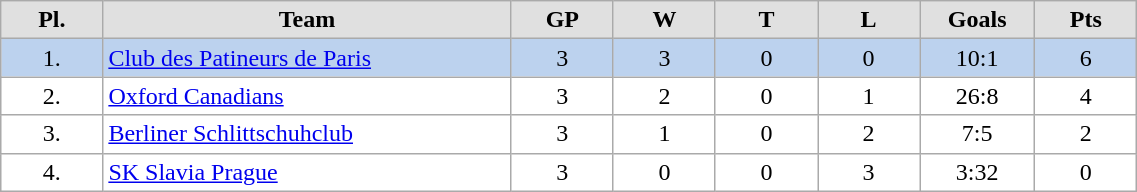<table class="wikitable" width="60%">
<tr style="font-weight:bold; background-color:#e0e0e0;" align="center" |>
<td width="5%">Pl.</td>
<td width="20%">Team</td>
<td width="5%">GP</td>
<td width="5%">W</td>
<td width="5%">T</td>
<td width="5%">L</td>
<td width="5%">Goals</td>
<td width="5%">Pts</td>
</tr>
<tr align="center" bgcolor="#BCD2EE">
<td>1.</td>
<td align="left"> <a href='#'>Club des Patineurs de Paris</a></td>
<td>3</td>
<td>3</td>
<td>0</td>
<td>0</td>
<td>10:1</td>
<td>6</td>
</tr>
<tr align="center" bgcolor="#FFFFFF">
<td>2.</td>
<td align="left"> <a href='#'>Oxford Canadians</a></td>
<td>3</td>
<td>2</td>
<td>0</td>
<td>1</td>
<td>26:8</td>
<td>4</td>
</tr>
<tr align="center" bgcolor="#FFFFFF">
<td>3.</td>
<td align="left"> <a href='#'>Berliner Schlittschuhclub</a></td>
<td>3</td>
<td>1</td>
<td>0</td>
<td>2</td>
<td>7:5</td>
<td>2</td>
</tr>
<tr align="center" bgcolor="#FFFFFF">
<td>4.</td>
<td align="left"> <a href='#'>SK Slavia Prague</a></td>
<td>3</td>
<td>0</td>
<td>0</td>
<td>3</td>
<td>3:32</td>
<td>0</td>
</tr>
</table>
